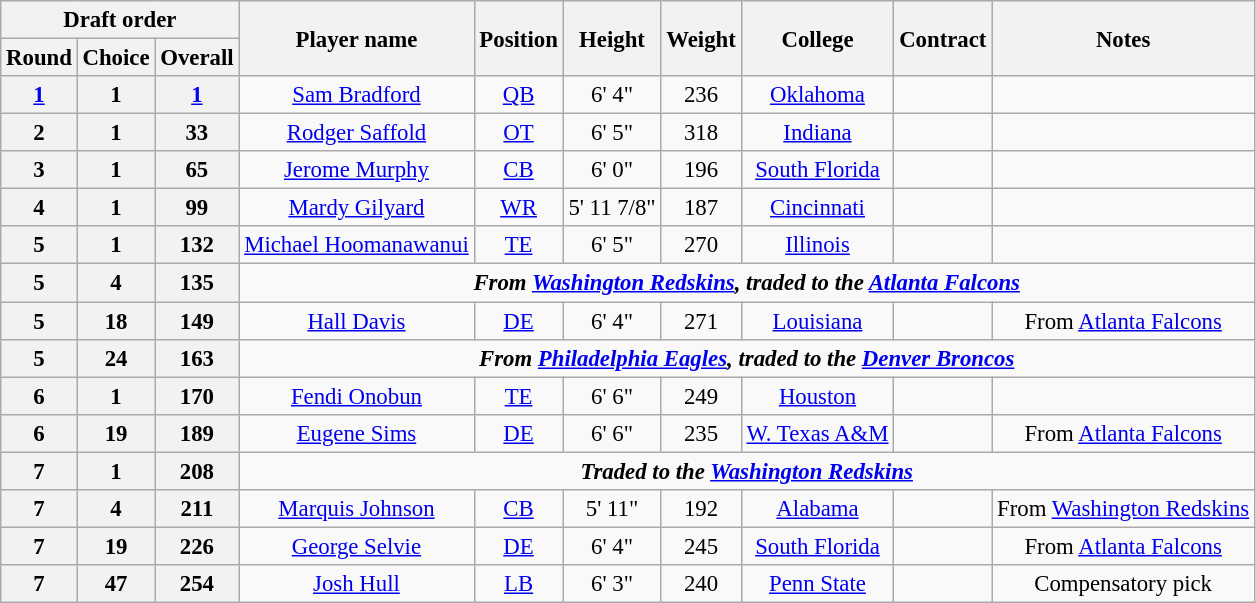<table class="wikitable" style="font-size: 95%">
<tr>
<th colspan="3">Draft order</th>
<th rowspan="2">Player name</th>
<th rowspan="2">Position</th>
<th rowspan="2">Height</th>
<th rowspan="2">Weight</th>
<th rowspan="2">College</th>
<th rowspan="2">Contract</th>
<th rowspan="2">Notes</th>
</tr>
<tr>
<th>Round</th>
<th>Choice</th>
<th>Overall</th>
</tr>
<tr style="text-align:center;">
<th><a href='#'>1</a></th>
<th>1</th>
<th><a href='#'>1</a></th>
<td><a href='#'>Sam Bradford</a></td>
<td><a href='#'>QB</a></td>
<td>6' 4"</td>
<td>236</td>
<td><a href='#'>Oklahoma</a></td>
<td></td>
<td></td>
</tr>
<tr style="text-align:center;">
<th><strong>2</strong></th>
<th><strong>1</strong></th>
<th><strong>33</strong></th>
<td><a href='#'>Rodger Saffold</a></td>
<td><a href='#'>OT</a></td>
<td>6' 5"</td>
<td>318</td>
<td><a href='#'>Indiana</a></td>
<td></td>
<td></td>
</tr>
<tr style="text-align:center;">
<th><strong>3</strong></th>
<th><strong>1</strong></th>
<th><strong>65</strong></th>
<td><a href='#'>Jerome Murphy</a></td>
<td><a href='#'>CB</a></td>
<td>6' 0"</td>
<td>196</td>
<td><a href='#'>South Florida</a></td>
<td></td>
<td></td>
</tr>
<tr style="text-align:center;">
<th><strong>4</strong></th>
<th><strong>1</strong></th>
<th><strong>99</strong></th>
<td><a href='#'>Mardy Gilyard</a></td>
<td><a href='#'>WR</a></td>
<td>5' 11 7/8"</td>
<td>187</td>
<td><a href='#'>Cincinnati</a></td>
<td></td>
<td></td>
</tr>
<tr style="text-align:center;">
<th><strong>5</strong></th>
<th><strong>1</strong></th>
<th><strong>132</strong></th>
<td><a href='#'>Michael Hoomanawanui</a></td>
<td><a href='#'>TE</a></td>
<td>6' 5"</td>
<td>270</td>
<td><a href='#'>Illinois</a></td>
<td></td>
<td></td>
</tr>
<tr style="text-align:center;">
<th><strong>5</strong></th>
<th><strong>4</strong></th>
<th><strong>135</strong></th>
<td colspan="7"><strong><em>From <a href='#'>Washington Redskins</a>, traded to the <a href='#'>Atlanta Falcons</a></em></strong></td>
</tr>
<tr style="text-align:center;">
<th><strong>5</strong></th>
<th><strong>18</strong></th>
<th><strong>149</strong></th>
<td><a href='#'>Hall Davis</a></td>
<td><a href='#'>DE</a></td>
<td>6' 4"</td>
<td>271</td>
<td><a href='#'>Louisiana</a></td>
<td></td>
<td>From <a href='#'>Atlanta Falcons</a></td>
</tr>
<tr style="text-align:center;">
<th><strong>5</strong></th>
<th><strong>24</strong></th>
<th><strong>163</strong></th>
<td colspan="7"><strong><em>From <a href='#'>Philadelphia Eagles</a>, traded to the <a href='#'>Denver Broncos</a></em></strong></td>
</tr>
<tr style="text-align:center;">
<th><strong>6</strong></th>
<th><strong>1</strong></th>
<th><strong>170</strong></th>
<td><a href='#'>Fendi Onobun</a></td>
<td><a href='#'>TE</a></td>
<td>6' 6"</td>
<td>249</td>
<td><a href='#'>Houston</a></td>
<td></td>
<td></td>
</tr>
<tr style="text-align:center;">
<th><strong>6</strong></th>
<th><strong>19</strong></th>
<th><strong>189</strong></th>
<td><a href='#'>Eugene Sims</a></td>
<td><a href='#'>DE</a></td>
<td>6' 6"</td>
<td>235</td>
<td><a href='#'>W. Texas A&M</a></td>
<td></td>
<td>From <a href='#'>Atlanta Falcons</a></td>
</tr>
<tr style="text-align:center;">
<th><strong>7</strong></th>
<th><strong>1</strong></th>
<th><strong>208</strong></th>
<td colspan="7"><strong><em>Traded to the <a href='#'>Washington Redskins</a></em></strong></td>
</tr>
<tr style="text-align:center;">
<th><strong>7</strong></th>
<th><strong>4</strong></th>
<th><strong>211</strong></th>
<td><a href='#'>Marquis Johnson</a></td>
<td><a href='#'>CB</a></td>
<td>5' 11"</td>
<td>192</td>
<td><a href='#'>Alabama</a></td>
<td></td>
<td>From <a href='#'>Washington Redskins</a></td>
</tr>
<tr style="text-align:center;">
<th><strong>7</strong></th>
<th><strong>19</strong></th>
<th><strong>226</strong></th>
<td><a href='#'>George Selvie</a></td>
<td><a href='#'>DE</a></td>
<td>6' 4"</td>
<td>245</td>
<td><a href='#'>South Florida</a></td>
<td></td>
<td>From <a href='#'>Atlanta Falcons</a></td>
</tr>
<tr style="text-align:center;">
<th><strong>7</strong></th>
<th><strong>47</strong></th>
<th><strong>254</strong></th>
<td><a href='#'>Josh Hull</a></td>
<td><a href='#'>LB</a></td>
<td>6' 3"</td>
<td>240</td>
<td><a href='#'>Penn State</a></td>
<td></td>
<td>Compensatory pick</td>
</tr>
</table>
